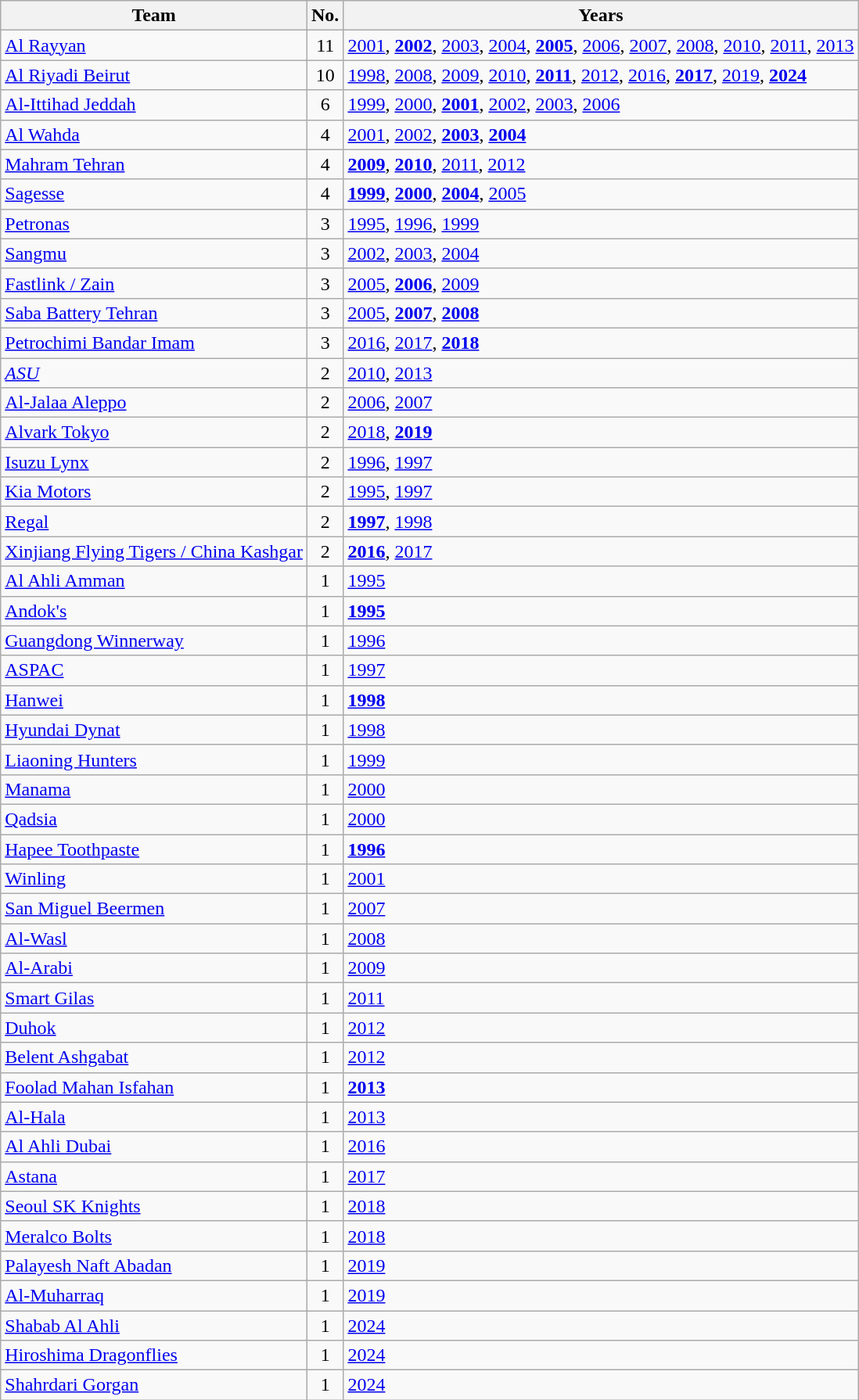<table class="wikitable sortable">
<tr>
<th>Team</th>
<th>No.</th>
<th>Years</th>
</tr>
<tr>
<td> <a href='#'>Al Rayyan</a></td>
<td align="center">11</td>
<td><a href='#'>2001</a>, <a href='#'><strong>2002</strong></a>, <a href='#'>2003</a>, <a href='#'>2004</a>, <a href='#'><strong>2005</strong></a>, <a href='#'>2006</a>, <a href='#'>2007</a>, <a href='#'>2008</a>, <a href='#'>2010</a>, <a href='#'>2011</a>, <a href='#'>2013</a></td>
</tr>
<tr>
<td> <a href='#'>Al Riyadi Beirut</a></td>
<td align="center">10</td>
<td><a href='#'>1998</a>, <a href='#'>2008</a>, <a href='#'>2009</a>, <a href='#'>2010</a>, <a href='#'><strong>2011</strong></a>, <a href='#'>2012</a>, <a href='#'>2016</a>, <a href='#'><strong>2017</strong></a>, <a href='#'>2019</a>, <a href='#'><strong>2024</strong></a></td>
</tr>
<tr>
<td> <a href='#'>Al-Ittihad Jeddah</a></td>
<td align="center">6</td>
<td><a href='#'>1999</a>, <a href='#'>2000</a>, <a href='#'><strong>2001</strong></a>, <a href='#'>2002</a>, <a href='#'>2003</a>, <a href='#'>2006</a></td>
</tr>
<tr>
<td> <a href='#'>Al Wahda</a></td>
<td align="center">4</td>
<td><a href='#'>2001</a>, <a href='#'>2002</a>, <a href='#'><strong>2003</strong></a>, <a href='#'><strong>2004</strong></a></td>
</tr>
<tr>
<td> <a href='#'>Mahram Tehran</a></td>
<td align="center">4</td>
<td><a href='#'><strong>2009</strong></a>, <a href='#'><strong>2010</strong></a>, <a href='#'>2011</a>, <a href='#'>2012</a></td>
</tr>
<tr>
<td> <a href='#'>Sagesse</a></td>
<td align="center">4</td>
<td><a href='#'><strong>1999</strong></a>, <a href='#'><strong>2000</strong></a>, <a href='#'><strong>2004</strong></a>, <a href='#'>2005</a></td>
</tr>
<tr>
<td> <a href='#'>Petronas</a></td>
<td align="center">3</td>
<td><a href='#'>1995</a>, <a href='#'>1996</a>, <a href='#'>1999</a></td>
</tr>
<tr>
<td> <a href='#'>Sangmu</a></td>
<td align="center">3</td>
<td><a href='#'>2002</a>, <a href='#'>2003</a>, <a href='#'>2004</a></td>
</tr>
<tr>
<td> <a href='#'>Fastlink / Zain</a></td>
<td align="center">3</td>
<td><a href='#'>2005</a>, <a href='#'><strong>2006</strong></a>, <a href='#'>2009</a></td>
</tr>
<tr>
<td> <a href='#'>Saba Battery Tehran</a></td>
<td align="center">3</td>
<td><a href='#'>2005</a>, <a href='#'><strong>2007</strong></a>, <a href='#'><strong>2008</strong></a></td>
</tr>
<tr>
<td> <a href='#'>Petrochimi Bandar Imam</a></td>
<td align="center">3</td>
<td><a href='#'>2016</a>, <a href='#'>2017</a>, <a href='#'><strong>2018</strong></a></td>
</tr>
<tr>
<td><em> <a href='#'>ASU</a></em> </td>
<td align="center">2</td>
<td><a href='#'>2010</a>, <a href='#'>2013</a></td>
</tr>
<tr>
<td> <a href='#'>Al-Jalaa Aleppo</a></td>
<td align="center">2</td>
<td><a href='#'>2006</a>, <a href='#'>2007</a></td>
</tr>
<tr>
<td> <a href='#'>Alvark Tokyo</a></td>
<td align="center">2</td>
<td><a href='#'>2018</a>, <a href='#'><strong>2019</strong></a></td>
</tr>
<tr>
<td> <a href='#'>Isuzu Lynx</a></td>
<td align="center">2</td>
<td><a href='#'>1996</a>, <a href='#'>1997</a></td>
</tr>
<tr>
<td> <a href='#'>Kia Motors</a></td>
<td align="center">2</td>
<td><a href='#'>1995</a>, <a href='#'>1997</a></td>
</tr>
<tr>
<td> <a href='#'>Regal</a></td>
<td align="center">2</td>
<td><a href='#'><strong>1997</strong></a>, <a href='#'>1998</a></td>
</tr>
<tr>
<td> <a href='#'>Xinjiang Flying Tigers / China Kashgar</a></td>
<td align="center">2</td>
<td><a href='#'><strong>2016</strong></a>, <a href='#'>2017</a></td>
</tr>
<tr>
<td> <a href='#'>Al Ahli Amman</a></td>
<td align="center">1</td>
<td><a href='#'>1995</a></td>
</tr>
<tr>
<td> <a href='#'>Andok's</a></td>
<td align="center">1</td>
<td><a href='#'><strong>1995</strong></a></td>
</tr>
<tr>
<td> <a href='#'>Guangdong Winnerway</a></td>
<td align="center">1</td>
<td><a href='#'>1996</a></td>
</tr>
<tr>
<td> <a href='#'>ASPAC</a></td>
<td align="center">1</td>
<td><a href='#'>1997</a></td>
</tr>
<tr>
<td> <a href='#'>Hanwei</a></td>
<td align="center">1</td>
<td><a href='#'><strong>1998</strong></a></td>
</tr>
<tr>
<td> <a href='#'>Hyundai Dynat</a></td>
<td align="center">1</td>
<td><a href='#'>1998</a></td>
</tr>
<tr>
<td> <a href='#'>Liaoning Hunters</a></td>
<td align="center">1</td>
<td><a href='#'>1999</a></td>
</tr>
<tr>
<td> <a href='#'>Manama</a></td>
<td align="center">1</td>
<td><a href='#'>2000</a></td>
</tr>
<tr>
<td> <a href='#'>Qadsia</a></td>
<td align="center">1</td>
<td><a href='#'>2000</a></td>
</tr>
<tr>
<td> <a href='#'>Hapee Toothpaste</a></td>
<td align="center">1</td>
<td><a href='#'><strong>1996</strong></a></td>
</tr>
<tr>
<td> <a href='#'>Winling</a></td>
<td align="center">1</td>
<td><a href='#'>2001</a></td>
</tr>
<tr>
<td> <a href='#'>San Miguel Beermen</a></td>
<td align="center">1</td>
<td><a href='#'>2007</a></td>
</tr>
<tr>
<td> <a href='#'>Al-Wasl</a></td>
<td align="center">1</td>
<td><a href='#'>2008</a></td>
</tr>
<tr>
<td> <a href='#'>Al-Arabi</a></td>
<td align="center">1</td>
<td><a href='#'>2009</a></td>
</tr>
<tr>
<td> <a href='#'>Smart Gilas</a></td>
<td align="center">1</td>
<td><a href='#'>2011</a></td>
</tr>
<tr>
<td> <a href='#'>Duhok</a></td>
<td align="center">1</td>
<td><a href='#'>2012</a></td>
</tr>
<tr>
<td> <a href='#'>Belent Ashgabat</a></td>
<td align="center">1</td>
<td><a href='#'>2012</a></td>
</tr>
<tr>
<td> <a href='#'>Foolad Mahan Isfahan</a></td>
<td align="center">1</td>
<td><a href='#'><strong>2013</strong></a></td>
</tr>
<tr>
<td> <a href='#'>Al-Hala</a></td>
<td align="center">1</td>
<td><a href='#'>2013</a></td>
</tr>
<tr>
<td> <a href='#'>Al Ahli Dubai</a></td>
<td align="center">1</td>
<td><a href='#'>2016</a></td>
</tr>
<tr>
<td> <a href='#'>Astana</a></td>
<td align="center">1</td>
<td><a href='#'>2017</a></td>
</tr>
<tr>
<td> <a href='#'>Seoul SK Knights</a></td>
<td align="center">1</td>
<td><a href='#'>2018</a></td>
</tr>
<tr>
<td> <a href='#'>Meralco Bolts</a></td>
<td align="center">1</td>
<td><a href='#'>2018</a></td>
</tr>
<tr>
<td> <a href='#'>Palayesh Naft Abadan</a></td>
<td align="center">1</td>
<td><a href='#'>2019</a></td>
</tr>
<tr>
<td> <a href='#'>Al-Muharraq</a></td>
<td align="center">1</td>
<td><a href='#'>2019</a></td>
</tr>
<tr>
<td> <a href='#'>Shabab Al Ahli</a></td>
<td align="center">1</td>
<td><a href='#'>2024</a></td>
</tr>
<tr>
<td> <a href='#'>Hiroshima Dragonflies</a></td>
<td align="center">1</td>
<td><a href='#'>2024</a></td>
</tr>
<tr>
<td> <a href='#'>Shahrdari Gorgan</a></td>
<td align="center">1</td>
<td><a href='#'>2024</a></td>
</tr>
</table>
